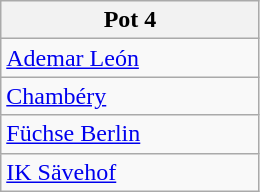<table class="wikitable">
<tr>
<th width=165>Pot 4</th>
</tr>
<tr>
<td> <a href='#'>Ademar León</a></td>
</tr>
<tr>
<td> <a href='#'>Chambéry</a></td>
</tr>
<tr>
<td> <a href='#'>Füchse Berlin</a></td>
</tr>
<tr>
<td> <a href='#'>IK Sävehof</a></td>
</tr>
</table>
